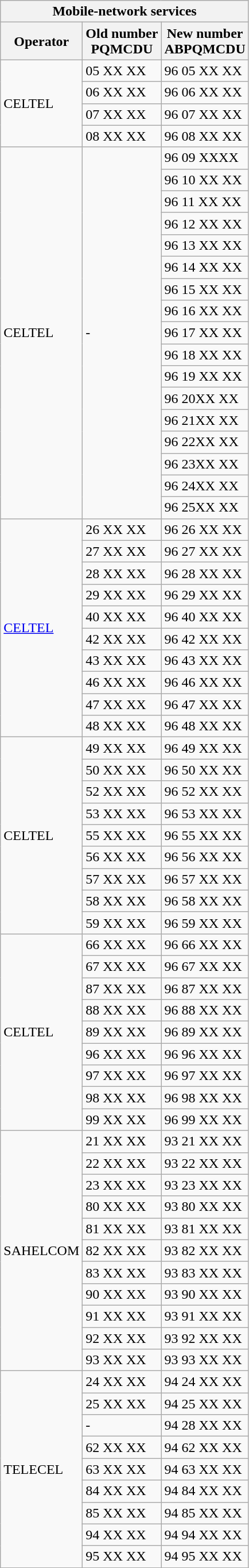<table class="wikitable" border=1>
<tr>
<th colspan="3">Mobile-network services</th>
</tr>
<tr>
<th>Operator</th>
<th>Old number<br>PQMCDU</th>
<th>New number<br>ABPQMCDU</th>
</tr>
<tr>
<td rowspan="4">CELTEL</td>
<td>05 XX XX</td>
<td>96 05 XX XX</td>
</tr>
<tr>
<td>06 XX XX</td>
<td>96 06 XX XX</td>
</tr>
<tr>
<td>07 XX XX</td>
<td>96 07 XX XX</td>
</tr>
<tr>
<td>08 XX XX</td>
<td>96 08 XX XX</td>
</tr>
<tr>
<td rowspan="17">CELTEL</td>
<td rowspan="17">-</td>
<td>96 09 XXXX</td>
</tr>
<tr>
<td>96 10 XX XX</td>
</tr>
<tr>
<td>96 11 XX XX</td>
</tr>
<tr>
<td>96 12 XX XX</td>
</tr>
<tr>
<td>96 13 XX XX</td>
</tr>
<tr>
<td>96 14 XX XX</td>
</tr>
<tr>
<td>96 15 XX XX</td>
</tr>
<tr>
<td>96 16 XX XX</td>
</tr>
<tr>
<td>96 17 XX XX</td>
</tr>
<tr>
<td>96 18 XX XX</td>
</tr>
<tr>
<td>96 19 XX XX</td>
</tr>
<tr>
<td>96 20XX XX</td>
</tr>
<tr>
<td>96 21XX XX</td>
</tr>
<tr>
<td>96 22XX XX</td>
</tr>
<tr>
<td>96 23XX XX</td>
</tr>
<tr>
<td>96 24XX XX</td>
</tr>
<tr>
<td>96 25XX XX</td>
</tr>
<tr>
<td rowspan="10"><a href='#'>CELTEL</a></td>
<td>26 XX XX</td>
<td>96 26 XX XX</td>
</tr>
<tr>
<td>27 XX XX</td>
<td>96 27 XX XX</td>
</tr>
<tr>
<td>28 XX XX</td>
<td>96 28 XX XX</td>
</tr>
<tr>
<td>29 XX XX</td>
<td>96 29 XX XX</td>
</tr>
<tr>
<td>40 XX XX</td>
<td>96 40 XX XX</td>
</tr>
<tr>
<td>42 XX XX</td>
<td>96 42 XX XX</td>
</tr>
<tr>
<td>43 XX XX</td>
<td>96 43 XX XX</td>
</tr>
<tr>
<td>46 XX XX</td>
<td>96 46 XX XX</td>
</tr>
<tr>
<td>47 XX XX</td>
<td>96 47 XX XX</td>
</tr>
<tr>
<td>48 XX XX</td>
<td>96 48 XX XX</td>
</tr>
<tr>
<td rowspan="9">CELTEL</td>
<td>49 XX XX</td>
<td>96 49 XX XX</td>
</tr>
<tr>
<td>50 XX XX</td>
<td>96 50 XX XX</td>
</tr>
<tr>
<td>52 XX XX</td>
<td>96 52 XX XX</td>
</tr>
<tr>
<td>53 XX XX</td>
<td>96 53 XX XX</td>
</tr>
<tr>
<td>55 XX XX</td>
<td>96 55 XX XX</td>
</tr>
<tr>
<td>56 XX XX</td>
<td>96 56 XX XX</td>
</tr>
<tr>
<td>57 XX XX</td>
<td>96 57 XX XX</td>
</tr>
<tr>
<td>58 XX XX</td>
<td>96 58 XX XX</td>
</tr>
<tr>
<td>59 XX XX</td>
<td>96 59 XX XX</td>
</tr>
<tr>
<td rowspan="9">CELTEL</td>
<td>66 XX XX</td>
<td>96 66 XX XX</td>
</tr>
<tr>
<td>67 XX XX</td>
<td>96 67 XX XX</td>
</tr>
<tr>
<td>87 XX XX</td>
<td>96 87 XX XX</td>
</tr>
<tr>
<td>88 XX XX</td>
<td>96 88 XX XX</td>
</tr>
<tr>
<td>89 XX XX</td>
<td>96 89 XX XX</td>
</tr>
<tr>
<td>96 XX XX</td>
<td>96 96 XX XX</td>
</tr>
<tr>
<td>97 XX XX</td>
<td>96 97 XX XX</td>
</tr>
<tr>
<td>98 XX XX</td>
<td>96 98 XX XX</td>
</tr>
<tr>
<td>99 XX XX</td>
<td>96 99 XX XX</td>
</tr>
<tr>
<td rowspan="11">SAHELCOM</td>
<td>21 XX XX</td>
<td>93 21 XX XX</td>
</tr>
<tr>
<td>22 XX XX</td>
<td>93 22 XX XX</td>
</tr>
<tr>
<td>23 XX XX</td>
<td>93 23 XX XX</td>
</tr>
<tr>
<td>80 XX XX</td>
<td>93 80 XX XX</td>
</tr>
<tr>
<td>81 XX XX</td>
<td>93 81 XX XX</td>
</tr>
<tr>
<td>82 XX XX</td>
<td>93 82 XX XX</td>
</tr>
<tr>
<td>83 XX XX</td>
<td>93 83 XX XX</td>
</tr>
<tr>
<td>90 XX XX</td>
<td>93 90 XX XX</td>
</tr>
<tr>
<td>91 XX XX</td>
<td>93 91 XX XX</td>
</tr>
<tr>
<td>92 XX XX</td>
<td>93 92 XX XX</td>
</tr>
<tr>
<td>93 XX XX</td>
<td>93 93 XX XX</td>
</tr>
<tr>
<td rowspan="9">TELECEL</td>
<td>24 XX XX</td>
<td>94 24 XX XX</td>
</tr>
<tr>
<td>25 XX XX</td>
<td>94 25 XX XX</td>
</tr>
<tr>
<td>-</td>
<td>94 28 XX XX</td>
</tr>
<tr>
<td>62 XX XX</td>
<td>94 62 XX XX</td>
</tr>
<tr>
<td>63 XX XX</td>
<td>94 63 XX XX</td>
</tr>
<tr>
<td>84 XX XX</td>
<td>94 84 XX XX</td>
</tr>
<tr>
<td>85 XX XX</td>
<td>94 85 XX XX</td>
</tr>
<tr>
<td>94 XX XX</td>
<td>94 94 XX XX</td>
</tr>
<tr>
<td>95 XX XX</td>
<td>94 95 XX XX</td>
</tr>
</table>
